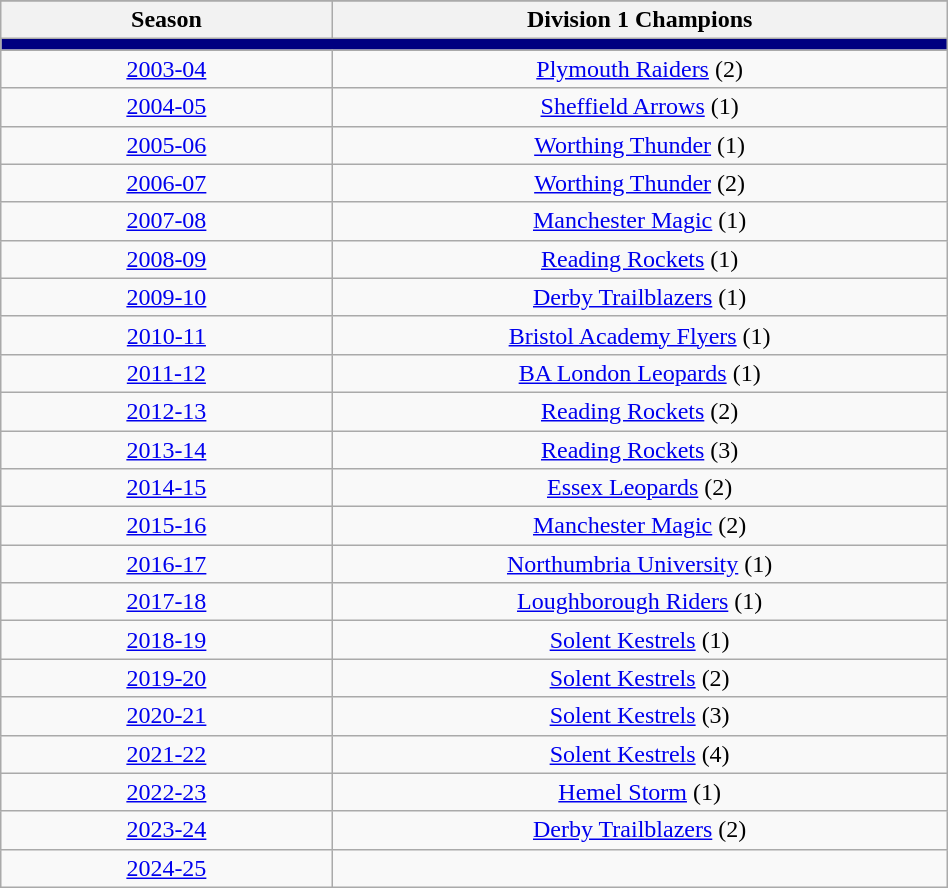<table class="wikitable" style="text-align:center;font-size:100%;width: 50%">
<tr bgcolor="#efefef">
</tr>
<tr>
<th width=35%>Season</th>
<th width=65%>Division 1 Champions</th>
</tr>
<tr>
<td colspan="7" align=center bgcolor="navy"></td>
</tr>
<tr>
<td><a href='#'>2003-04</a></td>
<td><a href='#'>Plymouth Raiders</a> (2)</td>
</tr>
<tr>
<td><a href='#'>2004-05</a></td>
<td><a href='#'>Sheffield Arrows</a> (1)</td>
</tr>
<tr>
<td><a href='#'>2005-06</a></td>
<td><a href='#'>Worthing Thunder</a> (1)</td>
</tr>
<tr>
<td><a href='#'>2006-07</a></td>
<td><a href='#'>Worthing Thunder</a> (2)</td>
</tr>
<tr>
<td><a href='#'>2007-08</a></td>
<td><a href='#'>Manchester Magic</a> (1)</td>
</tr>
<tr>
<td><a href='#'>2008-09</a></td>
<td><a href='#'>Reading Rockets</a> (1)</td>
</tr>
<tr>
<td><a href='#'>2009-10</a></td>
<td><a href='#'>Derby Trailblazers</a> (1)</td>
</tr>
<tr>
<td><a href='#'>2010-11</a></td>
<td><a href='#'>Bristol Academy Flyers</a> (1)</td>
</tr>
<tr>
<td><a href='#'>2011-12</a></td>
<td><a href='#'>BA London Leopards</a> (1)</td>
</tr>
<tr>
<td><a href='#'>2012-13</a></td>
<td><a href='#'>Reading Rockets</a> (2)</td>
</tr>
<tr>
<td><a href='#'>2013-14</a></td>
<td><a href='#'>Reading Rockets</a> (3)</td>
</tr>
<tr>
<td><a href='#'>2014-15</a></td>
<td><a href='#'>Essex Leopards</a> (2)</td>
</tr>
<tr>
<td><a href='#'>2015-16</a></td>
<td><a href='#'>Manchester Magic</a> (2)</td>
</tr>
<tr>
<td><a href='#'>2016-17</a></td>
<td><a href='#'>Northumbria University</a> (1)</td>
</tr>
<tr>
<td><a href='#'>2017-18</a></td>
<td><a href='#'>Loughborough Riders</a> (1)</td>
</tr>
<tr>
<td><a href='#'>2018-19</a></td>
<td><a href='#'>Solent Kestrels</a> (1)</td>
</tr>
<tr>
<td><a href='#'>2019-20</a></td>
<td><a href='#'>Solent Kestrels</a> (2)</td>
</tr>
<tr>
<td><a href='#'>2020-21</a></td>
<td><a href='#'>Solent Kestrels</a> (3)</td>
</tr>
<tr>
<td><a href='#'>2021-22</a></td>
<td><a href='#'>Solent Kestrels</a> (4)</td>
</tr>
<tr>
<td><a href='#'>2022-23</a></td>
<td><a href='#'>Hemel Storm</a> (1)</td>
</tr>
<tr>
<td><a href='#'>2023-24</a></td>
<td><a href='#'>Derby Trailblazers</a> (2)</td>
</tr>
<tr>
<td><a href='#'>2024-25</a></td>
<td></td>
</tr>
</table>
